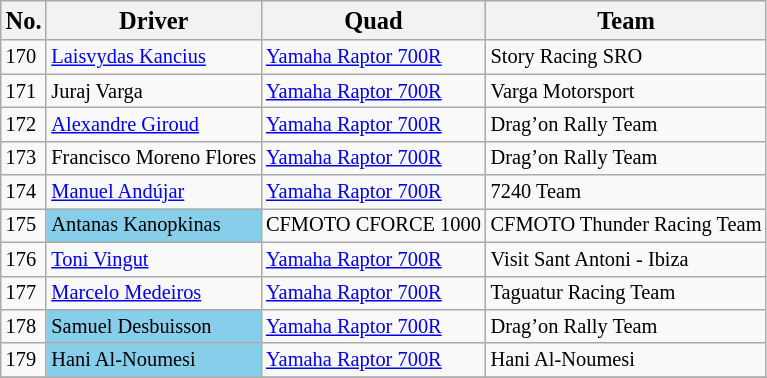<table class="wikitable sortable" style="font-size:85%;">
<tr>
<th><big>No.</big></th>
<th><big>Driver</big></th>
<th><big>Quad</big></th>
<th><big>Team</big></th>
</tr>
<tr>
<td>170</td>
<td> <a href='#'>Laisvydas Kancius</a></td>
<td><a href='#'>Yamaha Raptor 700R</a></td>
<td>Story Racing SRO</td>
</tr>
<tr>
<td>171</td>
<td> Juraj Varga</td>
<td><a href='#'>Yamaha Raptor 700R</a></td>
<td>Varga Motorsport</td>
</tr>
<tr>
<td>172</td>
<td> <a href='#'>Alexandre Giroud</a></td>
<td><a href='#'>Yamaha Raptor 700R</a></td>
<td>Drag’on Rally Team</td>
</tr>
<tr>
<td>173</td>
<td> Francisco Moreno Flores</td>
<td><a href='#'>Yamaha Raptor 700R</a></td>
<td>Drag’on Rally Team</td>
</tr>
<tr>
<td>174</td>
<td> <a href='#'>Manuel Andújar</a></td>
<td><a href='#'>Yamaha Raptor 700R</a></td>
<td>7240 Team</td>
</tr>
<tr>
<td>175</td>
<td style="background:skyblue;"> Antanas Kanopkinas</td>
<td>CFMOTO CFORCE 1000</td>
<td>CFMOTO Thunder Racing Team</td>
</tr>
<tr>
<td>176</td>
<td> <a href='#'>Toni Vingut</a></td>
<td><a href='#'>Yamaha Raptor 700R</a></td>
<td>Visit Sant Antoni - Ibiza</td>
</tr>
<tr>
<td>177</td>
<td> <a href='#'>Marcelo Medeiros</a></td>
<td><a href='#'>Yamaha Raptor 700R</a></td>
<td>Taguatur Racing Team</td>
</tr>
<tr>
<td>178</td>
<td style="background:skyblue;"> Samuel Desbuisson</td>
<td><a href='#'>Yamaha Raptor 700R</a></td>
<td>Drag’on Rally Team</td>
</tr>
<tr>
<td>179</td>
<td style="background:skyblue;"> Hani Al-Noumesi</td>
<td><a href='#'>Yamaha Raptor 700R</a></td>
<td>Hani Al-Noumesi</td>
</tr>
<tr>
</tr>
</table>
